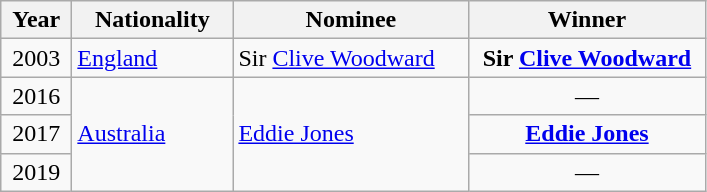<table class="wikitable">
<tr>
<th width=40>Year</th>
<th width=100>Nationality</th>
<th width=150>Nominee</th>
<th width=150>Winner</th>
</tr>
<tr>
<td align=center>2003</td>
<td> <a href='#'>England</a></td>
<td>Sir <a href='#'>Clive Woodward</a></td>
<td align=center><strong>Sir <a href='#'>Clive Woodward</a></strong></td>
</tr>
<tr>
<td align=center>2016</td>
<td rowspan=3> <a href='#'>Australia</a></td>
<td rowspan=3><a href='#'>Eddie Jones</a></td>
<td align=center>—</td>
</tr>
<tr>
<td align=center>2017</td>
<td align=center><strong><a href='#'>Eddie Jones</a></strong></td>
</tr>
<tr>
<td align=center>2019</td>
<td align=center>—</td>
</tr>
</table>
